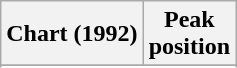<table class="wikitable plainrowheaders">
<tr>
<th>Chart (1992)</th>
<th>Peak<br>position</th>
</tr>
<tr>
</tr>
<tr>
</tr>
</table>
